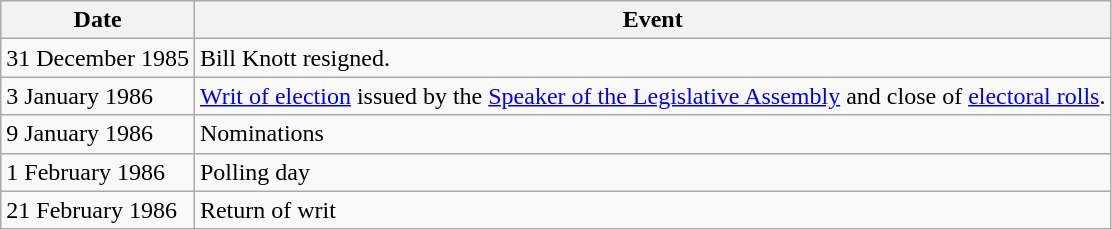<table class="wikitable">
<tr>
<th>Date</th>
<th>Event</th>
</tr>
<tr>
<td>31 December 1985</td>
<td>Bill Knott resigned.</td>
</tr>
<tr>
<td>3 January 1986</td>
<td><a href='#'>Writ of election</a> issued by the <a href='#'>Speaker of the Legislative Assembly</a> and close of <a href='#'>electoral rolls</a>.</td>
</tr>
<tr>
<td>9 January 1986</td>
<td>Nominations</td>
</tr>
<tr>
<td>1 February 1986</td>
<td>Polling day</td>
</tr>
<tr>
<td>21 February 1986</td>
<td>Return of writ</td>
</tr>
</table>
